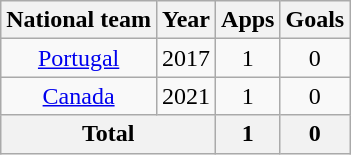<table class=wikitable style="text-align: center;">
<tr>
<th>National team</th>
<th>Year</th>
<th>Apps</th>
<th>Goals</th>
</tr>
<tr>
<td><a href='#'>Portugal</a></td>
<td>2017</td>
<td>1</td>
<td>0</td>
</tr>
<tr>
<td><a href='#'>Canada</a></td>
<td>2021</td>
<td>1</td>
<td>0</td>
</tr>
<tr>
<th colspan="2">Total</th>
<th>1</th>
<th>0</th>
</tr>
</table>
